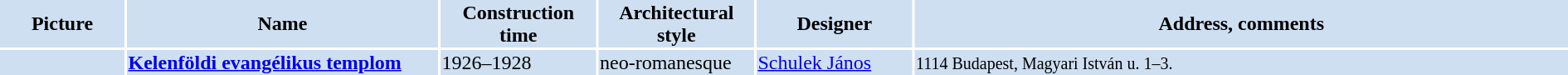<table width="100%">
<tr>
<th bgcolor="#CEDFF2" width="8%">Picture</th>
<th bgcolor="#CEDFF2" width="20%">Name</th>
<th bgcolor="#CEDFF2" width="10%">Construction time</th>
<th bgcolor="#CEDFF2" width="10%">Architectural style</th>
<th bgcolor="#CEDFF2" width="10%">Designer</th>
<th bgcolor="#CEDFF2" width="42%">Address, comments</th>
</tr>
<tr>
<td bgcolor="#CEDFF2"></td>
<td bgcolor="#CEDFF2"><strong><a href='#'>Kelenföldi evangélikus templom</a></strong></td>
<td bgcolor="#CEDFF2">1926–1928</td>
<td bgcolor="#CEDFF2">neo-romanesque</td>
<td bgcolor="#CEDFF2"><a href='#'>Schulek János</a></td>
<td bgcolor="#CEDFF2"><small>1114 Budapest, Magyari István u. 1–3. </small></td>
</tr>
</table>
